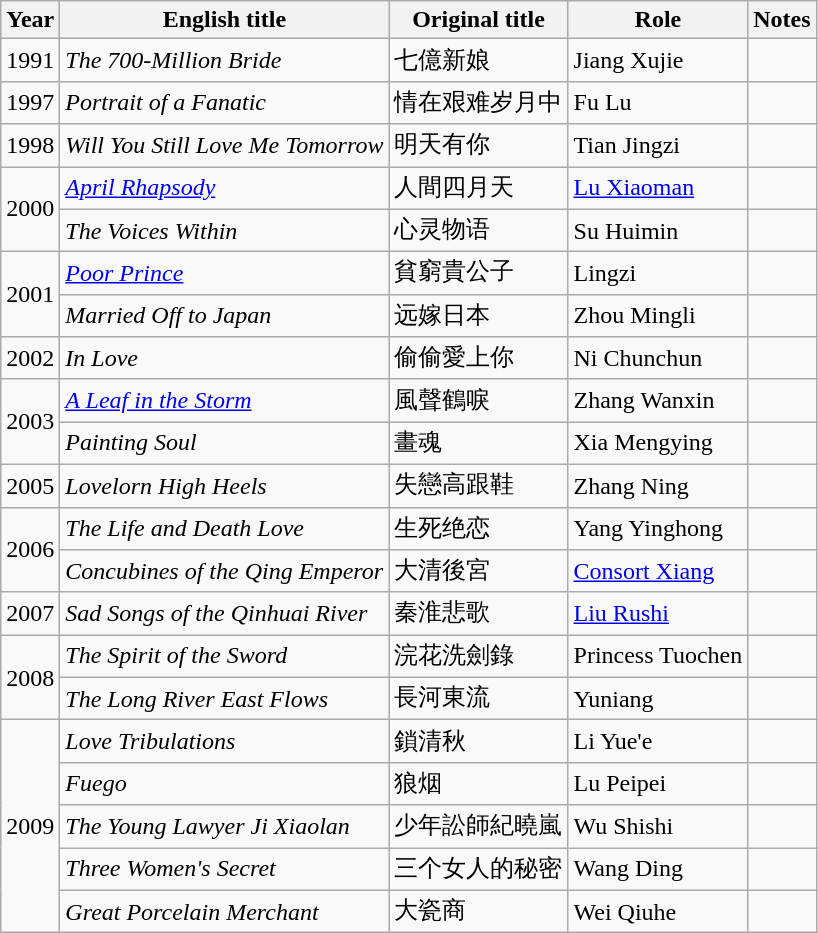<table class="wikitable sortable">
<tr>
<th>Year</th>
<th>English title</th>
<th>Original title</th>
<th>Role</th>
<th class="unsortable">Notes</th>
</tr>
<tr>
<td>1991</td>
<td><em>The 700-Million Bride</em></td>
<td>七億新娘</td>
<td>Jiang Xujie</td>
<td></td>
</tr>
<tr>
<td>1997</td>
<td><em>Portrait of a Fanatic</em></td>
<td>情在艰难岁月中</td>
<td>Fu Lu</td>
<td></td>
</tr>
<tr>
<td>1998</td>
<td><em>Will You Still Love Me Tomorrow</em></td>
<td>明天有你</td>
<td>Tian Jingzi</td>
<td></td>
</tr>
<tr>
<td rowspan=2>2000</td>
<td><em><a href='#'>April Rhapsody</a></em></td>
<td>人間四月天</td>
<td><a href='#'>Lu Xiaoman</a></td>
<td></td>
</tr>
<tr>
<td><em>The Voices Within</em></td>
<td>心灵物语</td>
<td>Su Huimin</td>
<td></td>
</tr>
<tr>
<td rowspan=2>2001</td>
<td><em><a href='#'>Poor Prince</a></em></td>
<td>貧窮貴公子</td>
<td>Lingzi</td>
<td></td>
</tr>
<tr>
<td><em>Married Off to Japan</em></td>
<td>远嫁日本</td>
<td>Zhou Mingli</td>
<td></td>
</tr>
<tr>
<td>2002</td>
<td><em>In Love</em></td>
<td>偷偷愛上你</td>
<td>Ni Chunchun</td>
<td></td>
</tr>
<tr>
<td rowspan=2>2003</td>
<td><em><a href='#'>A Leaf in the Storm</a></em></td>
<td>風聲鶴唳</td>
<td>Zhang Wanxin</td>
<td></td>
</tr>
<tr>
<td><em>Painting Soul</em></td>
<td>畫魂</td>
<td>Xia Mengying</td>
<td></td>
</tr>
<tr>
<td>2005</td>
<td><em>Lovelorn High Heels</em></td>
<td>失戀高跟鞋</td>
<td>Zhang Ning</td>
<td></td>
</tr>
<tr>
<td rowspan=2>2006</td>
<td><em>The Life and Death Love</em></td>
<td>生死绝恋</td>
<td>Yang Yinghong</td>
<td></td>
</tr>
<tr>
<td><em>Concubines of the Qing Emperor</em></td>
<td>大清後宮</td>
<td><a href='#'>Consort Xiang</a></td>
<td></td>
</tr>
<tr>
<td>2007</td>
<td><em>Sad Songs of the Qinhuai River</em></td>
<td>秦淮悲歌</td>
<td><a href='#'>Liu Rushi</a></td>
<td></td>
</tr>
<tr>
<td rowspan=2>2008</td>
<td><em>The Spirit of the Sword</em></td>
<td>浣花洗劍錄</td>
<td>Princess Tuochen</td>
<td></td>
</tr>
<tr>
<td><em>The Long River East Flows</em></td>
<td>長河東流</td>
<td>Yuniang</td>
<td></td>
</tr>
<tr>
<td rowspan=5>2009</td>
<td><em>Love Tribulations</em></td>
<td>鎖清秋</td>
<td>Li Yue'e</td>
<td></td>
</tr>
<tr>
<td><em>Fuego</em></td>
<td>狼烟</td>
<td>Lu Peipei</td>
<td></td>
</tr>
<tr>
<td><em>The Young Lawyer Ji Xiaolan</em></td>
<td>少年訟師紀曉嵐</td>
<td>Wu Shishi</td>
<td></td>
</tr>
<tr>
<td><em>Three Women's Secret</em></td>
<td>三个女人的秘密</td>
<td>Wang Ding</td>
<td></td>
</tr>
<tr>
<td><em>Great Porcelain Merchant</em></td>
<td>大瓷商</td>
<td>Wei Qiuhe</td>
<td></td>
</tr>
</table>
